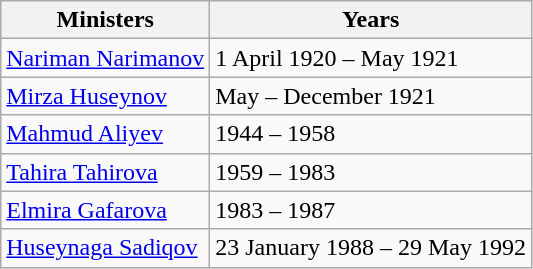<table class="wikitable">
<tr>
<th>Ministers</th>
<th>Years</th>
</tr>
<tr>
<td><a href='#'>Nariman Narimanov</a></td>
<td>1 April 1920 – May 1921</td>
</tr>
<tr>
<td><a href='#'>Mirza Huseynov</a></td>
<td>May – December 1921</td>
</tr>
<tr>
<td><a href='#'>Mahmud Aliyev</a></td>
<td>1944 – 1958</td>
</tr>
<tr>
<td><a href='#'>Tahira Tahirova</a></td>
<td>1959 – 1983</td>
</tr>
<tr>
<td><a href='#'>Elmira Gafarova</a></td>
<td>1983 – 1987</td>
</tr>
<tr>
<td><a href='#'>Huseynaga Sadiqov</a></td>
<td>23 January 1988 – 29 May 1992</td>
</tr>
</table>
